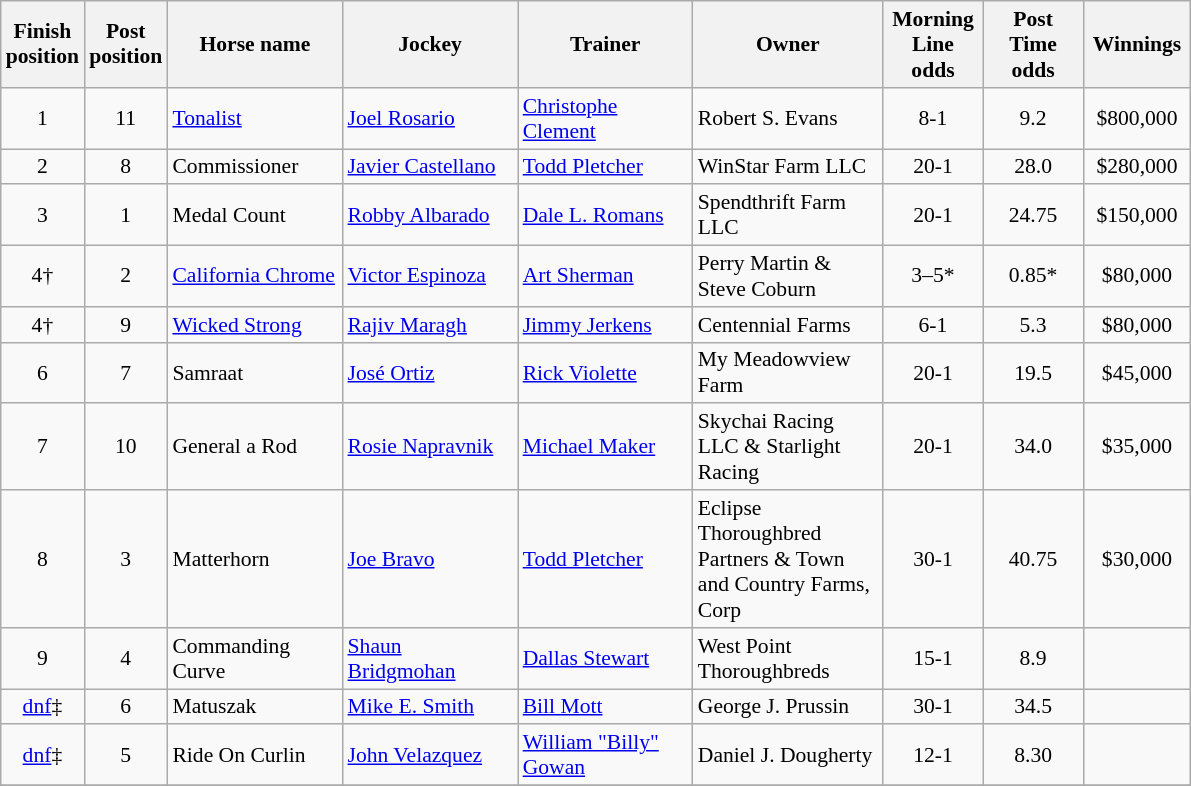<table class="wikitable sortable" | border="2" cellpadding="1" style="border-collapse: collapse; font-size:90%">
<tr>
<th scope="col" width="45px">Finish <br> position</th>
<th scope="col" width="45px">Post <br> position</th>
<th scope="col" width="110px">Horse name</th>
<th scope="col" width="110px">Jockey</th>
<th scope="col" width="110px">Trainer</th>
<th scope="col" width="120px">Owner</th>
<th scope="col" width="60px">Morning Line <br> odds</th>
<th scope="col" width="60px">Post Time <br> odds</th>
<th scope="col" width="65px">Winnings</th>
</tr>
<tr>
<td align=center>1</td>
<td align=center>11</td>
<td><a href='#'>Tonalist</a></td>
<td><a href='#'>Joel Rosario</a></td>
<td><a href='#'>Christophe Clement</a></td>
<td>Robert S. Evans</td>
<td align=center>8-1</td>
<td align=center>9.2</td>
<td align=center>$800,000</td>
</tr>
<tr>
<td align=center>2</td>
<td align=center>8</td>
<td>Commissioner</td>
<td><a href='#'>Javier Castellano</a></td>
<td><a href='#'>Todd Pletcher</a></td>
<td>WinStar Farm LLC</td>
<td align=center>20-1</td>
<td align=center>28.0</td>
<td align=center>$280,000</td>
</tr>
<tr>
<td align=center>3</td>
<td align=center>1</td>
<td>Medal Count</td>
<td><a href='#'>Robby Albarado</a></td>
<td><a href='#'>Dale L. Romans</a></td>
<td>Spendthrift Farm LLC</td>
<td align=center>20-1</td>
<td align=center>24.75</td>
<td align=center>$150,000</td>
</tr>
<tr>
<td align=center>4†</td>
<td align=center>2</td>
<td><a href='#'>California Chrome</a></td>
<td><a href='#'>Victor Espinoza</a></td>
<td><a href='#'>Art Sherman</a></td>
<td>Perry Martin & Steve Coburn</td>
<td align=center>3–5*</td>
<td align=center>0.85*</td>
<td align=center>$80,000</td>
</tr>
<tr>
<td align=center>4†</td>
<td align=center>9</td>
<td><a href='#'>Wicked Strong</a></td>
<td><a href='#'>Rajiv Maragh</a></td>
<td><a href='#'>Jimmy Jerkens</a></td>
<td>Centennial Farms</td>
<td align=center>6-1</td>
<td align=center>5.3</td>
<td align=center>$80,000</td>
</tr>
<tr>
<td align=center>6</td>
<td align=center>7</td>
<td>Samraat</td>
<td><a href='#'>José Ortiz</a></td>
<td><a href='#'>Rick Violette</a></td>
<td>My Meadowview Farm</td>
<td align=center>20-1</td>
<td align=center>19.5</td>
<td align=center>$45,000</td>
</tr>
<tr>
<td align=center>7</td>
<td align=center>10</td>
<td>General a Rod</td>
<td><a href='#'>Rosie Napravnik</a></td>
<td><a href='#'>Michael Maker</a></td>
<td>Skychai Racing LLC & Starlight Racing</td>
<td align=center>20-1</td>
<td align=center>34.0</td>
<td align=center>$35,000</td>
</tr>
<tr>
<td align=center>8</td>
<td align=center>3</td>
<td>Matterhorn</td>
<td><a href='#'>Joe Bravo</a></td>
<td><a href='#'>Todd Pletcher</a></td>
<td>Eclipse Thoroughbred Partners & Town and Country Farms, Corp</td>
<td align=center>30-1</td>
<td align=center>40.75</td>
<td align=center>$30,000</td>
</tr>
<tr>
<td align=center>9</td>
<td align=center>4</td>
<td>Commanding Curve</td>
<td><a href='#'>Shaun Bridgmohan</a></td>
<td><a href='#'>Dallas Stewart</a></td>
<td>West Point Thoroughbreds</td>
<td align=center>15-1</td>
<td align=center>8.9</td>
<td align=center></td>
</tr>
<tr>
<td align=center><a href='#'>dnf</a>‡</td>
<td align=center>6</td>
<td>Matuszak</td>
<td><a href='#'>Mike E. Smith</a></td>
<td><a href='#'>Bill Mott</a></td>
<td>George J. Prussin</td>
<td align=center>30-1</td>
<td align=center>34.5</td>
<td align=center></td>
</tr>
<tr>
<td align=center><a href='#'>dnf</a>‡</td>
<td align=center>5</td>
<td>Ride On Curlin</td>
<td><a href='#'>John Velazquez</a></td>
<td><a href='#'>William "Billy" Gowan</a></td>
<td>Daniel J. Dougherty</td>
<td align=center>12-1</td>
<td align=center>8.30</td>
<td align=center></td>
</tr>
<tr>
</tr>
</table>
